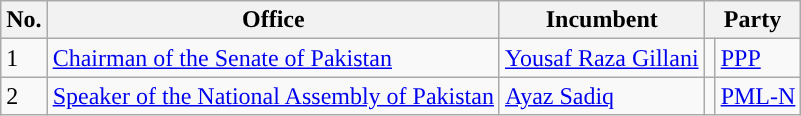<table class=wikitable>
<tr>
<th><abbr>No.</abbr></th>
<th>Office</th>
<th>Incumbent</th>
<th colspan=2>Party</th>
</tr>
<tr>
<td>1</td>
<td><a href='#'>Chairman of the Senate of Pakistan</a></td>
<td><a href='#'>Yousaf Raza Gillani</a></td>
<td style="background:"></td>
<td><a href='#'>PPP</a></td>
</tr>
<tr>
<td>2</td>
<td><a href='#'>Speaker of the National Assembly of Pakistan</a></td>
<td><a href='#'>Ayaz Sadiq</a></td>
<td style="background:"></td>
<td><a href='#'>PML-N</a></td>
</tr>
</table>
